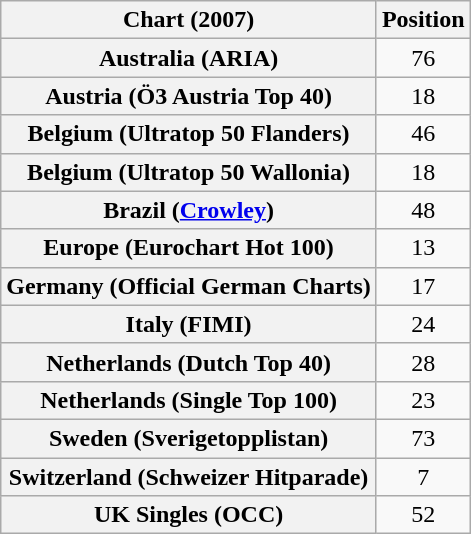<table class="wikitable sortable plainrowheaders" style="text-align:center">
<tr>
<th scope="col">Chart (2007)</th>
<th scope="col">Position</th>
</tr>
<tr>
<th scope="row">Australia (ARIA)</th>
<td style="text-align:center;">76</td>
</tr>
<tr>
<th scope="row">Austria (Ö3 Austria Top 40)</th>
<td style="text-align:center;">18</td>
</tr>
<tr>
<th scope="row">Belgium (Ultratop 50 Flanders)</th>
<td style="text-align:center;">46</td>
</tr>
<tr>
<th scope="row">Belgium (Ultratop 50 Wallonia)</th>
<td style="text-align:center;">18</td>
</tr>
<tr>
<th scope="row">Brazil (<a href='#'>Crowley</a>)</th>
<td style="text-align:center;">48</td>
</tr>
<tr>
<th scope="row">Europe (Eurochart Hot 100)</th>
<td style="text-align:center;">13</td>
</tr>
<tr>
<th scope="row">Germany (Official German Charts)</th>
<td style="text-align:center;">17</td>
</tr>
<tr>
<th scope="row">Italy (FIMI)</th>
<td style="text-align:center;">24</td>
</tr>
<tr>
<th scope="row">Netherlands (Dutch Top 40)</th>
<td style="text-align:center;">28</td>
</tr>
<tr>
<th scope="row">Netherlands (Single Top 100)</th>
<td style="text-align:center;">23</td>
</tr>
<tr>
<th scope="row">Sweden (Sverigetopplistan)</th>
<td style="text-align:center;">73</td>
</tr>
<tr>
<th scope="row">Switzerland (Schweizer Hitparade)</th>
<td style="text-align:center;">7</td>
</tr>
<tr>
<th scope="row">UK Singles (OCC)</th>
<td style="text-align:center;">52</td>
</tr>
</table>
